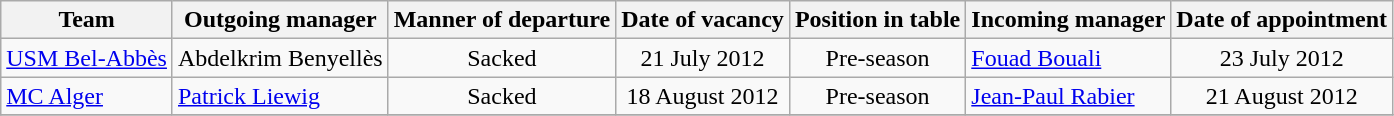<table class="wikitable sortable">
<tr>
<th>Team</th>
<th>Outgoing manager</th>
<th>Manner of departure</th>
<th>Date of vacancy</th>
<th>Position in table</th>
<th>Incoming manager</th>
<th>Date of appointment</th>
</tr>
<tr>
<td><a href='#'>USM Bel-Abbès</a></td>
<td> Abdelkrim Benyellès</td>
<td align=center>Sacked</td>
<td align=center>21 July 2012</td>
<td align=center>Pre-season</td>
<td> <a href='#'>Fouad Bouali</a></td>
<td align=center>23 July 2012</td>
</tr>
<tr>
<td><a href='#'>MC Alger</a></td>
<td> <a href='#'>Patrick Liewig</a></td>
<td align=center>Sacked</td>
<td align=center>18 August 2012</td>
<td align=center>Pre-season</td>
<td> <a href='#'>Jean-Paul Rabier</a></td>
<td align=center>21 August 2012</td>
</tr>
<tr>
</tr>
</table>
